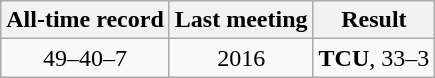<table class="wikitable">
<tr style="text-align:center;">
<th>All-time record</th>
<th>Last meeting</th>
<th>Result</th>
</tr>
<tr style="text-align:center;">
<td>49–40–7</td>
<td>2016</td>
<td><strong>TCU</strong>, 33–3</td>
</tr>
</table>
